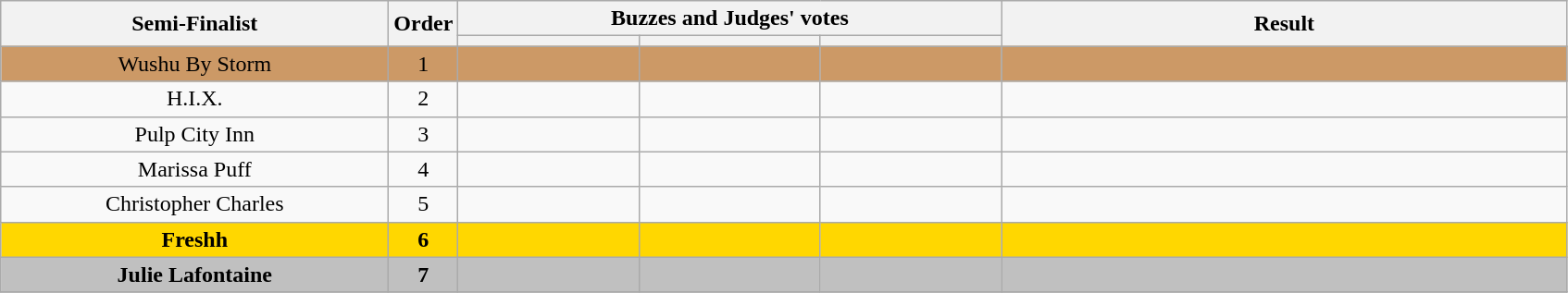<table class="wikitable plainrowheaders sortable" style="text-align:center;">
<tr>
<th scope="col" rowspan="2" class="unsortable" style="width:17em;">Semi-Finalist</th>
<th scope="col" rowspan="2" style="width:1em;">Order</th>
<th scope="col" colspan="3" class="unsortable" style="width:24em;">Buzzes and Judges' votes</th>
<th scope="col" rowspan="2" style="width:25em;">Result</th>
</tr>
<tr>
<th scope="col" class="unsortable" style="width:6em;"></th>
<th scope="col" class="unsortable" style="width:6em;"></th>
<th scope="col" class="unsortable" style="width:6em;"></th>
</tr>
<tr style="background:#c96;">
<td>Wushu By Storm</td>
<td>1</td>
<td style="text-align:center"></td>
<td style="text-align:center"></td>
<td style="text-align:center"></td>
<td></td>
</tr>
<tr>
<td>H.I.X.</td>
<td>2</td>
<td style="text-align:center"></td>
<td style="text-align:center"></td>
<td style="text-align:center"></td>
<td></td>
</tr>
<tr>
<td>Pulp City Inn</td>
<td>3</td>
<td style="text-align:center"></td>
<td style="text-align:center"></td>
<td style="text-align:center"></td>
<td></td>
</tr>
<tr>
<td>Marissa Puff</td>
<td>4</td>
<td style="text-align:center"></td>
<td style="text-align:center"></td>
<td style="text-align:center"></td>
<td></td>
</tr>
<tr>
<td>Christopher Charles</td>
<td>5</td>
<td style="text-align:center"></td>
<td style="text-align:center"></td>
<td style="text-align:center"></td>
<td></td>
</tr>
<tr style="background:gold;">
<td><strong>Freshh</strong></td>
<td><strong>6</strong></td>
<td style="text-align:center"></td>
<td style="text-align:center"></td>
<td style="text-align:center"></td>
<td><strong></strong></td>
</tr>
<tr style="background:silver;">
<td><strong>Julie Lafontaine</strong></td>
<td><strong>7</strong></td>
<td style="text-align:center"></td>
<td style="text-align:center"></td>
<td style="text-align:center"></td>
<td><strong></strong></td>
</tr>
<tr>
</tr>
</table>
